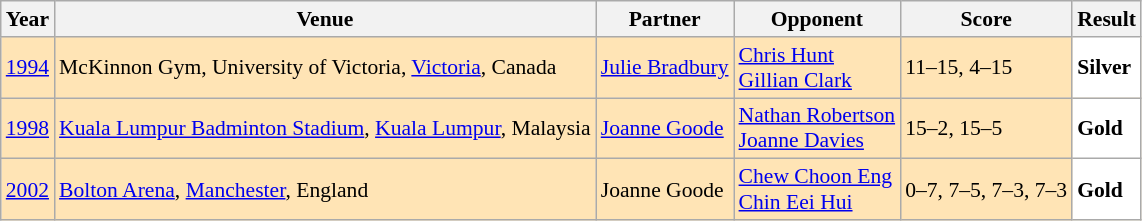<table class="sortable wikitable" style="font-size: 90%;">
<tr>
<th>Year</th>
<th>Venue</th>
<th>Partner</th>
<th>Opponent</th>
<th>Score</th>
<th>Result</th>
</tr>
<tr style="background:#FFE4B5">
<td align="center"><a href='#'>1994</a></td>
<td align="left">McKinnon Gym, University of Victoria, <a href='#'>Victoria</a>, Canada</td>
<td align="left"> <a href='#'>Julie Bradbury</a></td>
<td align="left"> <a href='#'>Chris Hunt</a><br> <a href='#'>Gillian Clark</a></td>
<td align="left">11–15, 4–15</td>
<td style="text-align:left; background:white"> <strong>Silver</strong></td>
</tr>
<tr style="background:#FFE4B5">
<td align="center"><a href='#'>1998</a></td>
<td align="left"><a href='#'>Kuala Lumpur Badminton Stadium</a>, <a href='#'>Kuala Lumpur</a>, Malaysia</td>
<td align="left"> <a href='#'>Joanne Goode</a></td>
<td align="left"> <a href='#'>Nathan Robertson</a><br> <a href='#'>Joanne Davies</a></td>
<td align="left">15–2, 15–5</td>
<td style="text-align:left; background:white"> <strong>Gold</strong></td>
</tr>
<tr style="background:#FFE4B5">
<td align="center"><a href='#'>2002</a></td>
<td align="left"><a href='#'>Bolton Arena</a>, <a href='#'>Manchester</a>, England</td>
<td align="left"> Joanne Goode</td>
<td align="left"> <a href='#'>Chew Choon Eng</a><br> <a href='#'>Chin Eei Hui</a></td>
<td align="left">0–7, 7–5, 7–3, 7–3</td>
<td style="text-align:left; background:white"> <strong>Gold</strong></td>
</tr>
</table>
